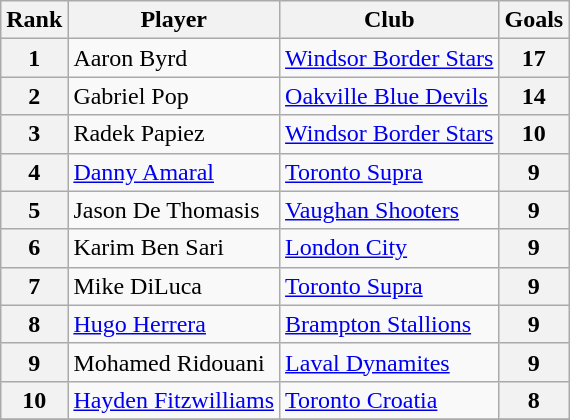<table class="wikitable" style="text-align:center">
<tr>
<th>Rank</th>
<th>Player</th>
<th>Club</th>
<th>Goals</th>
</tr>
<tr>
<th>1</th>
<td align="left"> Aaron Byrd</td>
<td align="left"><a href='#'>Windsor Border Stars</a></td>
<th>17</th>
</tr>
<tr>
<th>2</th>
<td align="left"> Gabriel Pop</td>
<td align="left"><a href='#'>Oakville Blue Devils</a></td>
<th>14</th>
</tr>
<tr>
<th>3</th>
<td align="left">Radek Papiez</td>
<td align="left"><a href='#'>Windsor Border Stars</a></td>
<th>10</th>
</tr>
<tr>
<th>4</th>
<td align="left"> <a href='#'>Danny Amaral</a></td>
<td align="left"><a href='#'>Toronto Supra</a></td>
<th>9</th>
</tr>
<tr>
<th>5</th>
<td align="left"> Jason De Thomasis</td>
<td align="left"><a href='#'>Vaughan Shooters</a></td>
<th>9</th>
</tr>
<tr>
<th>6</th>
<td align="left">Karim Ben Sari</td>
<td align="left"><a href='#'>London City</a></td>
<th>9</th>
</tr>
<tr>
<th>7</th>
<td align="left"> Mike DiLuca</td>
<td align="left"><a href='#'>Toronto Supra</a></td>
<th>9</th>
</tr>
<tr>
<th>8</th>
<td align="left"> <a href='#'>Hugo Herrera</a></td>
<td align="left"><a href='#'>Brampton Stallions</a></td>
<th>9</th>
</tr>
<tr>
<th>9</th>
<td align="left">Mohamed Ridouani</td>
<td align="left"><a href='#'>Laval Dynamites</a></td>
<th>9</th>
</tr>
<tr>
<th>10</th>
<td align="left"> <a href='#'>Hayden Fitzwilliams</a></td>
<td align="left"><a href='#'>Toronto Croatia</a></td>
<th>8</th>
</tr>
<tr>
</tr>
</table>
